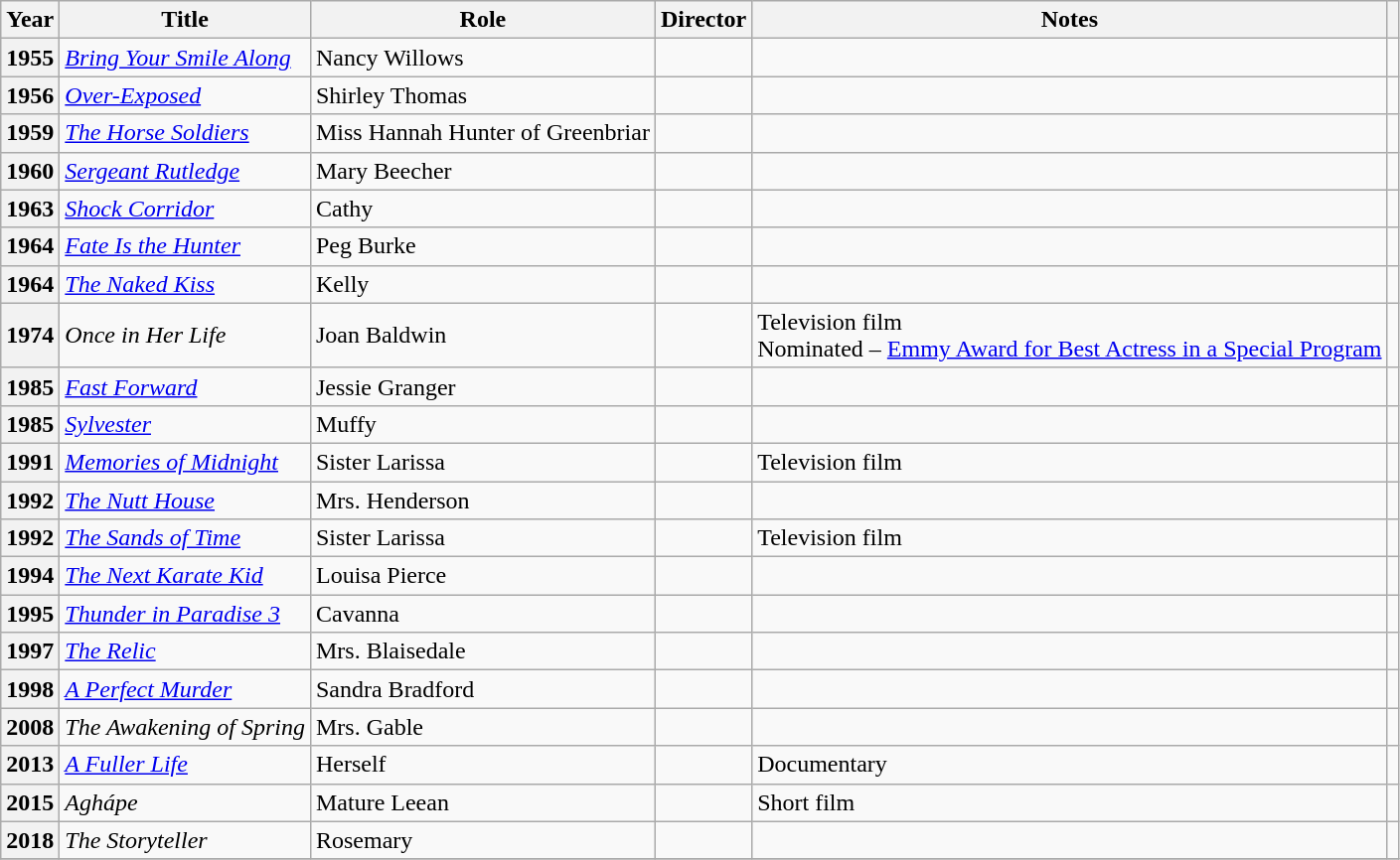<table class="wikitable sortable plainrowheaders">
<tr>
<th>Year</th>
<th>Title</th>
<th>Role</th>
<th>Director</th>
<th class="unsortable">Notes</th>
<th class="unsortable"></th>
</tr>
<tr>
<th scope="row">1955</th>
<td><em><a href='#'>Bring Your Smile Along</a></em></td>
<td>Nancy Willows</td>
<td></td>
<td></td>
<td style="text-align:center;"></td>
</tr>
<tr>
<th scope="row">1956</th>
<td><em><a href='#'>Over-Exposed</a></em></td>
<td>Shirley Thomas</td>
<td></td>
<td></td>
<td style="text-align:center;"></td>
</tr>
<tr>
<th scope="row">1959</th>
<td data-sort-value=Horse><em><a href='#'>The Horse Soldiers</a></em></td>
<td>Miss Hannah Hunter of Greenbriar</td>
<td></td>
<td></td>
<td style="text-align:center;"></td>
</tr>
<tr>
<th scope="row">1960</th>
<td><em><a href='#'>Sergeant Rutledge</a></em></td>
<td>Mary Beecher</td>
<td></td>
<td></td>
<td style="text-align:center;"></td>
</tr>
<tr>
<th scope="row">1963</th>
<td><em><a href='#'>Shock Corridor</a></em></td>
<td>Cathy</td>
<td></td>
<td></td>
<td style="text-align:center;"></td>
</tr>
<tr>
<th scope="row">1964</th>
<td><em><a href='#'>Fate Is the Hunter</a></em></td>
<td>Peg Burke</td>
<td></td>
<td></td>
<td style="text-align:center;"></td>
</tr>
<tr>
<th scope="row">1964</th>
<td data-sort-value=Naked Kiss><em><a href='#'>The Naked Kiss</a></em></td>
<td>Kelly</td>
<td></td>
<td></td>
<td style="text-align:center;"></td>
</tr>
<tr>
<th scope="row">1974</th>
<td><em>Once in Her Life</em></td>
<td>Joan Baldwin</td>
<td></td>
<td>Television film<br>Nominated – <a href='#'>Emmy Award for Best Actress in a Special Program</a></td>
<td style="text-align:center;"></td>
</tr>
<tr>
<th scope="row">1985</th>
<td><em><a href='#'>Fast Forward</a></em></td>
<td>Jessie Granger</td>
<td></td>
<td></td>
<td style="text-align:center;"></td>
</tr>
<tr>
<th scope="row">1985</th>
<td><em><a href='#'>Sylvester</a></em></td>
<td>Muffy</td>
<td></td>
<td></td>
<td style="text-align:center;"></td>
</tr>
<tr>
<th scope="row">1991</th>
<td><em><a href='#'>Memories of Midnight</a></em></td>
<td>Sister Larissa</td>
<td></td>
<td>Television film</td>
<td style="text-align:center;"></td>
</tr>
<tr>
<th scope="row">1992</th>
<td data-sort-value=Nutt><em><a href='#'>The Nutt House</a></em></td>
<td>Mrs. Henderson</td>
<td></td>
<td></td>
<td style="text-align:center;"></td>
</tr>
<tr>
<th scope="row">1992</th>
<td><em><a href='#'>The Sands of Time</a></em></td>
<td>Sister Larissa</td>
<td></td>
<td>Television film</td>
<td style="text-align:center;"></td>
</tr>
<tr>
<th scope="row">1994</th>
<td data-sort-value=Next Karate><em><a href='#'>The Next Karate Kid</a></em></td>
<td>Louisa Pierce</td>
<td></td>
<td></td>
<td style="text-align:center;"></td>
</tr>
<tr>
<th scope="row">1995</th>
<td><em><a href='#'>Thunder in Paradise 3</a></em></td>
<td>Cavanna</td>
<td></td>
<td></td>
<td style="text-align:center;"></td>
</tr>
<tr>
<th scope="row">1997</th>
<td data-sort-value=Relic><em><a href='#'>The Relic</a></em></td>
<td>Mrs. Blaisedale</td>
<td></td>
<td></td>
<td style="text-align:center;"></td>
</tr>
<tr>
<th scope="row">1998</th>
<td data-sort-value=Perfect><em><a href='#'>A Perfect Murder</a></em></td>
<td>Sandra Bradford</td>
<td></td>
<td></td>
<td style="text-align:center;"></td>
</tr>
<tr>
<th scope="row">2008</th>
<td data-sort-value=Awakening><em>The Awakening of Spring</em></td>
<td>Mrs. Gable</td>
<td></td>
<td></td>
<td style="text-align:center;"></td>
</tr>
<tr>
<th scope="row">2013</th>
<td data-sort-value=Fuller><em><a href='#'>A Fuller Life</a></em></td>
<td>Herself</td>
<td></td>
<td>Documentary</td>
<td style="text-align:center;"></td>
</tr>
<tr>
<th scope="row">2015</th>
<td><em>Aghápe</em></td>
<td>Mature Leean</td>
<td></td>
<td>Short film</td>
<td style="text-align:center;"></td>
</tr>
<tr>
<th scope="row">2018</th>
<td data-sort-value=Storyteller><em>The Storyteller</em></td>
<td>Rosemary</td>
<td></td>
<td></td>
<td style="text-align:center;"></td>
</tr>
<tr>
</tr>
</table>
